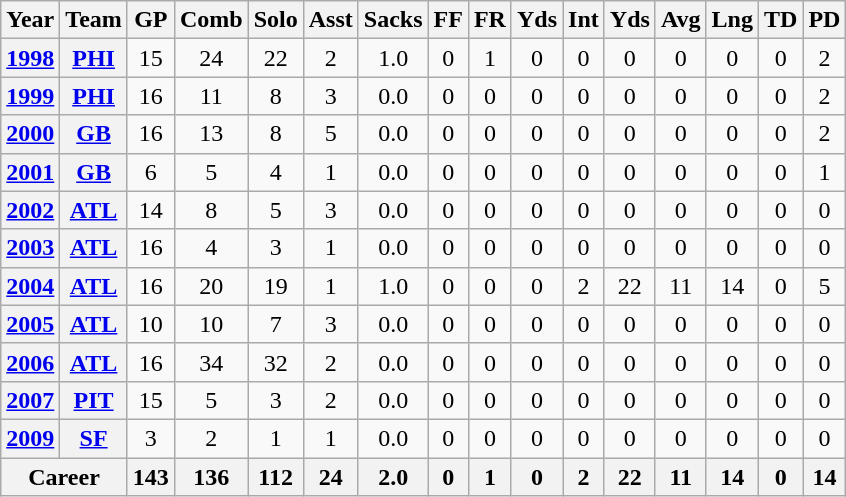<table class="wikitable" style="text-align: center;">
<tr>
<th>Year</th>
<th>Team</th>
<th>GP</th>
<th>Comb</th>
<th>Solo</th>
<th>Asst</th>
<th>Sacks</th>
<th>FF</th>
<th>FR</th>
<th>Yds</th>
<th>Int</th>
<th>Yds</th>
<th>Avg</th>
<th>Lng</th>
<th>TD</th>
<th>PD</th>
</tr>
<tr>
<th><a href='#'>1998</a></th>
<th><a href='#'>PHI</a></th>
<td>15</td>
<td>24</td>
<td>22</td>
<td>2</td>
<td>1.0</td>
<td>0</td>
<td>1</td>
<td>0</td>
<td>0</td>
<td>0</td>
<td>0</td>
<td>0</td>
<td>0</td>
<td>2</td>
</tr>
<tr>
<th><a href='#'>1999</a></th>
<th><a href='#'>PHI</a></th>
<td>16</td>
<td>11</td>
<td>8</td>
<td>3</td>
<td>0.0</td>
<td>0</td>
<td>0</td>
<td>0</td>
<td>0</td>
<td>0</td>
<td>0</td>
<td>0</td>
<td>0</td>
<td>2</td>
</tr>
<tr>
<th><a href='#'>2000</a></th>
<th><a href='#'>GB</a></th>
<td>16</td>
<td>13</td>
<td>8</td>
<td>5</td>
<td>0.0</td>
<td>0</td>
<td>0</td>
<td>0</td>
<td>0</td>
<td>0</td>
<td>0</td>
<td>0</td>
<td>0</td>
<td>2</td>
</tr>
<tr>
<th><a href='#'>2001</a></th>
<th><a href='#'>GB</a></th>
<td>6</td>
<td>5</td>
<td>4</td>
<td>1</td>
<td>0.0</td>
<td>0</td>
<td>0</td>
<td>0</td>
<td>0</td>
<td>0</td>
<td>0</td>
<td>0</td>
<td>0</td>
<td>1</td>
</tr>
<tr>
<th><a href='#'>2002</a></th>
<th><a href='#'>ATL</a></th>
<td>14</td>
<td>8</td>
<td>5</td>
<td>3</td>
<td>0.0</td>
<td>0</td>
<td>0</td>
<td>0</td>
<td>0</td>
<td>0</td>
<td>0</td>
<td>0</td>
<td>0</td>
<td>0</td>
</tr>
<tr>
<th><a href='#'>2003</a></th>
<th><a href='#'>ATL</a></th>
<td>16</td>
<td>4</td>
<td>3</td>
<td>1</td>
<td>0.0</td>
<td>0</td>
<td>0</td>
<td>0</td>
<td>0</td>
<td>0</td>
<td>0</td>
<td>0</td>
<td>0</td>
<td>0</td>
</tr>
<tr>
<th><a href='#'>2004</a></th>
<th><a href='#'>ATL</a></th>
<td>16</td>
<td>20</td>
<td>19</td>
<td>1</td>
<td>1.0</td>
<td>0</td>
<td>0</td>
<td>0</td>
<td>2</td>
<td>22</td>
<td>11</td>
<td>14</td>
<td>0</td>
<td>5</td>
</tr>
<tr>
<th><a href='#'>2005</a></th>
<th><a href='#'>ATL</a></th>
<td>10</td>
<td>10</td>
<td>7</td>
<td>3</td>
<td>0.0</td>
<td>0</td>
<td>0</td>
<td>0</td>
<td>0</td>
<td>0</td>
<td>0</td>
<td>0</td>
<td>0</td>
<td>0</td>
</tr>
<tr>
<th><a href='#'>2006</a></th>
<th><a href='#'>ATL</a></th>
<td>16</td>
<td>34</td>
<td>32</td>
<td>2</td>
<td>0.0</td>
<td>0</td>
<td>0</td>
<td>0</td>
<td>0</td>
<td>0</td>
<td>0</td>
<td>0</td>
<td>0</td>
<td>0</td>
</tr>
<tr>
<th><a href='#'>2007</a></th>
<th><a href='#'>PIT</a></th>
<td>15</td>
<td>5</td>
<td>3</td>
<td>2</td>
<td>0.0</td>
<td>0</td>
<td>0</td>
<td>0</td>
<td>0</td>
<td>0</td>
<td>0</td>
<td>0</td>
<td>0</td>
<td>0</td>
</tr>
<tr>
<th><a href='#'>2009</a></th>
<th><a href='#'>SF</a></th>
<td>3</td>
<td>2</td>
<td>1</td>
<td>1</td>
<td>0.0</td>
<td>0</td>
<td>0</td>
<td>0</td>
<td>0</td>
<td>0</td>
<td>0</td>
<td>0</td>
<td>0</td>
<td>0</td>
</tr>
<tr>
<th colspan="2">Career</th>
<th>143</th>
<th>136</th>
<th>112</th>
<th>24</th>
<th>2.0</th>
<th>0</th>
<th>1</th>
<th>0</th>
<th>2</th>
<th>22</th>
<th>11</th>
<th>14</th>
<th>0</th>
<th>14</th>
</tr>
</table>
